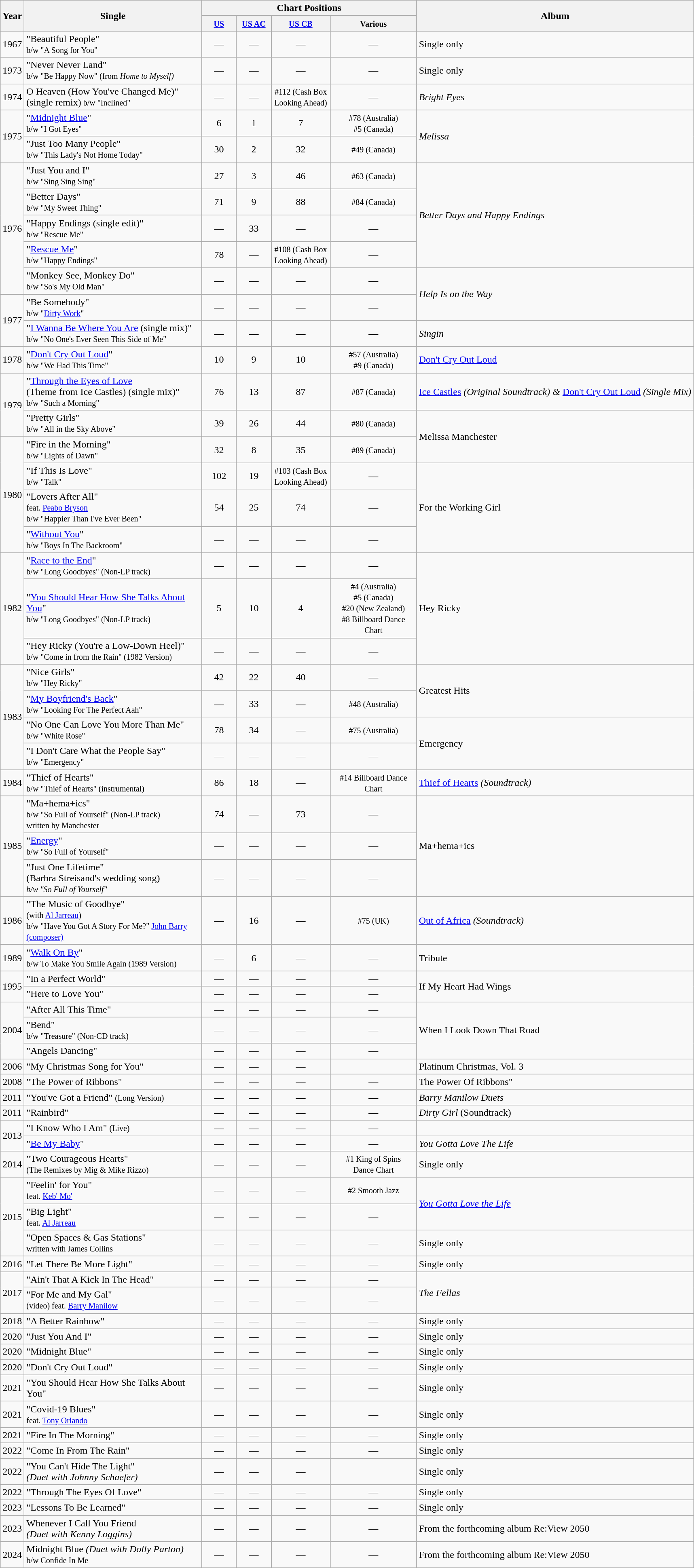<table class="wikitable">
<tr>
<th rowspan="2">Year</th>
<th rowspan="2" width="285">Single</th>
<th colspan="4">Chart Positions</th>
<th rowspan="2">Album</th>
</tr>
<tr>
<th width="50"><small><a href='#'>US</a></small></th>
<th width="50"><small><a href='#'>US AC</a></small></th>
<th width="90"><small><a href='#'>US CB</a></small></th>
<th width="135"><small>Various</small></th>
</tr>
<tr>
<td>1967</td>
<td>"Beautiful People" <br> <small>b/w "A Song for You"</small></td>
<td align="center">—</td>
<td align="center">—</td>
<td align="center">—</td>
<td align="center">—</td>
<td>Single only</td>
</tr>
<tr>
<td>1973</td>
<td>"Never Never Land" <br> <small>b/w "Be Happy Now" (from <em>Home to Myself)</em></small></td>
<td align="center">—</td>
<td align="center">—</td>
<td align="center">—</td>
<td align="center">—</td>
<td>Single only</td>
</tr>
<tr>
<td>1974</td>
<td>O Heaven (How You've Changed Me)" <br> (single remix)<small> b/w "Inclined"</small></td>
<td align="center">—</td>
<td align="center">—</td>
<td align="center"><small>#112 (Cash Box Looking Ahead)</small></td>
<td align="center">—</td>
<td><em>Bright Eyes</em></td>
</tr>
<tr>
<td rowspan="2">1975</td>
<td>"<a href='#'>Midnight Blue</a>" <br> <small>b/w "I Got Eyes" </small></td>
<td align="center">6</td>
<td align="center">1</td>
<td align="center">7</td>
<td align="center"><small>#78 (Australia)<br> #5 (Canada)</small></td>
<td rowspan="2"><em>Melissa</em></td>
</tr>
<tr>
<td>"Just Too Many People" <br> <small>b/w "This Lady's Not Home Today"</small></td>
<td align="center">30</td>
<td align="center">2</td>
<td align="center">32</td>
<td align="center"><small>#49 (Canada)</small></td>
</tr>
<tr>
<td rowspan="5">1976</td>
<td>"Just You and I" <br> <small>b/w "Sing Sing Sing"</small></td>
<td align="center">27</td>
<td align="center">3</td>
<td align="center">46</td>
<td align="center"><small>#63 (Canada)</small></td>
<td rowspan="4"><em>Better Days and Happy Endings</em></td>
</tr>
<tr>
<td>"Better Days" <br> <small>b/w "My Sweet Thing"</small></td>
<td align="center">71</td>
<td align="center">9</td>
<td align="center">88</td>
<td align="center"><small>#84 (Canada)</small></td>
</tr>
<tr>
<td>"Happy Endings (single edit)" <br> <small>b/w "Rescue Me"</small></td>
<td align="center">—</td>
<td align="center">33</td>
<td align="center">—</td>
<td align="center">—</td>
</tr>
<tr>
<td>"<a href='#'>Rescue Me</a>" <br> <small>b/w "Happy Endings"</small></td>
<td align="center">78</td>
<td align="center">—</td>
<td align="center"><small>#108 (Cash Box Looking Ahead)</small></td>
<td align="center">—</td>
</tr>
<tr>
<td>"Monkey See, Monkey Do" <br> <small>b/w "So's My Old Man"</small></td>
<td align="center">—</td>
<td align="center">—</td>
<td align="center">—</td>
<td align="center">—</td>
<td rowspan="2"><em>Help Is on the Way</em></td>
</tr>
<tr>
<td rowspan="2">1977</td>
<td>"Be Somebody" <br> <small>b/w "<a href='#'>Dirty Work</a>"</small></td>
<td align="center">—</td>
<td align="center">—</td>
<td align="center">—</td>
<td align="center">—</td>
</tr>
<tr>
<td>"<a href='#'>I Wanna Be Where You Are</a> (single mix)"<br> <small> b/w "No One's Ever Seen This Side of Me"</small></td>
<td align="center">—</td>
<td align="center">—</td>
<td align="center">—</td>
<td align="center">—</td>
<td><em>Singin<strong></td>
</tr>
<tr>
<td>1978</td>
<td>"<a href='#'>Don't Cry Out Loud</a>" <br> <small>b/w "We Had This Time"</small></td>
<td align="center">10</td>
<td align="center">9</td>
<td align="center">10</td>
<td align="center"><small>#57 (Australia)<br> #9 (Canada)</small></td>
<td></em><a href='#'>Don't Cry Out Loud</a><em></td>
</tr>
<tr>
<td rowspan="2">1979</td>
<td>"<a href='#'>Through the Eyes of Love</a> <br>(Theme from Ice Castles) (single mix)" <br> <small>b/w "Such a Morning"</small></td>
<td align="center">76</td>
<td align="center">13</td>
<td align="center">87</td>
<td align="center"><small>#87 (Canada)</small></td>
<td></em><a href='#'>Ice Castles</a><em> (Original Soundtrack) & </em><a href='#'>Don't Cry Out Loud</a><em> (Single Mix)</td>
</tr>
<tr>
<td>"Pretty Girls" <br> <small>b/w "All in the Sky Above"</small></td>
<td align="center">39</td>
<td align="center">26</td>
<td align="center">44</td>
<td align="center"><small>#80 (Canada)</small></td>
<td rowspan="2"></em>Melissa Manchester<em></td>
</tr>
<tr>
<td rowspan="4">1980</td>
<td>"Fire in the Morning" <br> <small>b/w "Lights of Dawn"</small></td>
<td align="center">32</td>
<td align="center">8</td>
<td align="center">35</td>
<td align="center"><small>#89 (Canada)</small></td>
</tr>
<tr>
<td>"If This Is Love" <br> <small>b/w "Talk"</small></td>
<td align="center">102</td>
<td align="center">19</td>
<td align="center"><small>#103 (Cash Box Looking Ahead)</small></td>
<td align="center">—</td>
<td rowspan="3"></em>For the Working Girl<em></td>
</tr>
<tr>
<td>"Lovers After All" <br> <small>feat. <a href='#'>Peabo Bryson</a></small> <br> <small>b/w "Happier Than I've Ever Been"</small></td>
<td align="center">54</td>
<td align="center">25</td>
<td align="center">74</td>
<td align="center">—</td>
</tr>
<tr>
<td>"<a href='#'>Without You</a>" <br> <small>b/w "Boys In The Backroom"</small></td>
<td align="center">—</td>
<td align="center">—</td>
<td align="center">—</td>
<td align="center">—</td>
</tr>
<tr>
<td rowspan="3">1982</td>
<td>"<a href='#'>Race to the End</a>" <br> <small>b/w "Long Goodbyes" (Non-LP track)</small></td>
<td align="center">—</td>
<td align="center">—</td>
<td align="center">—</td>
<td align="center">—</td>
<td rowspan="3"></em>Hey Ricky<em></td>
</tr>
<tr>
<td>"<a href='#'>You Should Hear How She Talks About You</a>" <br> <small>b/w "Long Goodbyes" (Non-LP track)</small></td>
<td align="center">5</td>
<td align="center">10</td>
<td align="center">4</td>
<td align="center"><small>#4 (Australia)<br> #5 (Canada)<br> #20 (New Zealand)<br> #8 Billboard Dance Chart</small></td>
</tr>
<tr>
<td>"Hey Ricky (You're a Low-Down Heel)" <br> <small>b/w "Come in from the Rain" (1982 Version)</small></td>
<td align="center">—</td>
<td align="center">—</td>
<td align="center">—</td>
<td align="center">—</td>
</tr>
<tr>
<td rowspan="4">1983</td>
<td>"Nice Girls" <br> <small>b/w "Hey Ricky"</small></td>
<td align="center">42</td>
<td align="center">22</td>
<td align="center">40</td>
<td align="center">—</td>
<td rowspan="2"></em>Greatest Hits<em></td>
</tr>
<tr>
<td>"<a href='#'>My Boyfriend's Back</a>" <br> <small>b/w "Looking For The Perfect Aah"</small></td>
<td align="center">—</td>
<td align="center">33</td>
<td align="center">—</td>
<td align="center"><small>#48 (Australia)</small></td>
</tr>
<tr>
<td>"No One Can Love You More Than Me" <br> <small>b/w "White Rose"</small></td>
<td align="center">78</td>
<td align="center">34</td>
<td align="center">—</td>
<td align="center"><small>#75 (Australia)</small></td>
<td rowspan="2"></em>Emergency<em></td>
</tr>
<tr>
<td>"I Don't Care What the People Say" <br> <small>b/w "Emergency"</small></td>
<td align="center">—</td>
<td align="center">—</td>
<td align="center">—</td>
<td align="center">—</td>
</tr>
<tr>
<td>1984</td>
<td>"Thief of Hearts" <br> <small>b/w "Thief of Hearts" (instrumental)</small></td>
<td align="center">86</td>
<td align="center">18</td>
<td align="center">—</td>
<td align="center"><small>#14 Billboard Dance Chart</small></td>
<td></em><a href='#'>Thief of Hearts</a><em> (Soundtrack)</td>
</tr>
<tr>
<td rowspan="3">1985</td>
<td>"Ma+hema+ics" <br> <small>b/w "So Full of Yourself" (Non-LP track) <br>written by Manchester</small></td>
<td align="center">74</td>
<td align="center">—</td>
<td align="center">73</td>
<td align="center">—</td>
<td rowspan="3"></em>Ma+hema+ics <em></td>
</tr>
<tr>
<td>"<a href='#'>Energy</a>" <br> <small>b/w "So Full of Yourself"</small></td>
<td align="center">—</td>
<td align="center">—</td>
<td align="center">—</td>
<td align="center">—</td>
</tr>
<tr>
<td>"Just One Lifetime" <br> </em>(Barbra Streisand's wedding song)<em> <br> <small>b/w "So Full of Yourself"</small></td>
<td align="center">—</td>
<td align="center">—</td>
<td align="center">—</td>
<td align="center">—</td>
</tr>
<tr>
<td>1986</td>
<td>"The Music of Goodbye" <br> <small>(with <a href='#'>Al Jarreau</a>)</small> <br> <small>b/w "Have You Got A Story For Me?" <a href='#'>John Barry (composer)</a></small></td>
<td align="center">—</td>
<td align="center">16</td>
<td align="center">—</td>
<td align="center"><small>#75 (UK)</small></td>
<td></em><a href='#'>Out of Africa</a><em> (Soundtrack)</td>
</tr>
<tr>
<td>1989</td>
<td>"<a href='#'>Walk On By</a>" <br> <small>b/w To Make You Smile Again (1989 Version)</small></td>
<td align="center">—</td>
<td align="center">6</td>
<td align="center">—</td>
<td align="center">—</td>
<td></em>Tribute<em></td>
</tr>
<tr>
<td rowspan="2">1995</td>
<td>"In a Perfect World"</td>
<td align="center">—</td>
<td align="center">—</td>
<td align="center">—</td>
<td align="center">—</td>
<td rowspan="2"></em>If My Heart Had Wings<em></td>
</tr>
<tr>
<td>"Here to Love You"</td>
<td align="center">—</td>
<td align="center">—</td>
<td align="center">—</td>
<td align="center">—</td>
</tr>
<tr>
<td rowspan="3">2004</td>
<td>"After All This Time"</td>
<td align="center">—</td>
<td align="center">—</td>
<td align="center">—</td>
<td align="center">—</td>
<td rowspan="3"></em>When I Look Down That Road<em></td>
</tr>
<tr>
<td>"Bend" <br> <small>b/w "Treasure" (Non-CD track)</small></td>
<td align="center">—</td>
<td align="center">—</td>
<td align="center">—</td>
<td align="center">—</td>
</tr>
<tr>
<td>"Angels Dancing"</td>
<td align="center">—</td>
<td align="center">—</td>
<td align="center">—</td>
<td align="center">—</td>
</tr>
<tr>
<td>2006</td>
<td>"My Christmas Song for You"</td>
<td align="center">—</td>
<td align="center">—</td>
<td align="center">—</td>
<td align="center"></td>
<td></em>Platinum Christmas, Vol. 3<em></td>
</tr>
<tr>
<td>2008</td>
<td>"The Power of Ribbons"</td>
<td align="center">—</td>
<td align="center">—</td>
<td align="center">—</td>
<td align="center">—</td>
<td></em>The Power Of Ribbons"</td>
</tr>
<tr>
<td>2011</td>
<td>"You've Got a Friend" <small>(Long Version)</small></td>
<td align="center">—</td>
<td align="center">—</td>
<td align="center">—</td>
<td align="center">—</td>
<td><em>Barry Manilow Duets</em></td>
</tr>
<tr>
<td>2011</td>
<td>"Rainbird"</td>
<td align="center">—</td>
<td align="center">—</td>
<td align="center">—</td>
<td align="center">—</td>
<td><em>Dirty Girl</em> (Soundtrack)</td>
</tr>
<tr>
<td rowspan="2">2013</td>
<td>"I Know Who I Am" <small>(Live)</small> <br> </td>
<td align="center">—</td>
<td align="center">—</td>
<td align="center">—</td>
<td align="center">—</td>
<td></td>
</tr>
<tr>
<td>"<a href='#'>Be My Baby</a>"</td>
<td align="center">—</td>
<td align="center">—</td>
<td align="center">—</td>
<td align="center">—</td>
<td><em>You Gotta Love The Life</em></td>
</tr>
<tr>
<td>2014</td>
<td>"Two Courageous Hearts" <br> <small>(The Remixes by Mig & Mike Rizzo)</small></td>
<td align="center">—</td>
<td align="center">—</td>
<td align="center">—</td>
<td align="center"><small>#1 King of Spins<br> Dance Chart</small></td>
<td>Single only</td>
</tr>
<tr>
<td rowspan="3">2015</td>
<td>"Feelin' for You" <br> <small>feat. <a href='#'>Keb' Mo'</a></small></td>
<td align="center">—</td>
<td align="center">—</td>
<td align="center">—</td>
<td align="center"><small> #2 Smooth Jazz</small></td>
<td rowspan="2"><em><a href='#'>You Gotta Love the Life</a></em></td>
</tr>
<tr>
<td>"Big Light" <br> <small>feat. <a href='#'>Al Jarreau</a></small></td>
<td align="center">—</td>
<td align="center">—</td>
<td align="center">—</td>
<td align="center">—</td>
</tr>
<tr>
<td>"Open Spaces & Gas Stations" <br> <small>written with James Collins</small></td>
<td align="center">—</td>
<td align="center">—</td>
<td align="center">—</td>
<td align="center">—</td>
<td>Single only</td>
</tr>
<tr>
<td>2016</td>
<td>"Let There Be More Light"</td>
<td align="center">—</td>
<td align="center">—</td>
<td align="center">—</td>
<td align="center">—</td>
<td>Single only</td>
</tr>
<tr>
<td rowspan="2">2017</td>
<td>"Ain't That A Kick In The Head"</td>
<td align="center">—</td>
<td align="center">—</td>
<td align="center">—</td>
<td align="center">—</td>
<td rowspan="2"><em>The Fellas</em></td>
</tr>
<tr>
<td>"For Me and My Gal" <br><small>(video) feat. <a href='#'>Barry Manilow</a></small></td>
<td align="center">—</td>
<td align="center">—</td>
<td align="center">—</td>
<td align="center">—</td>
</tr>
<tr>
<td>2018</td>
<td>"A Better Rainbow"</td>
<td align="center">—</td>
<td align="center">—</td>
<td align="center">—</td>
<td align="center">—</td>
<td>Single only</td>
</tr>
<tr>
<td>2020</td>
<td>"Just You And I"</td>
<td align="center">—</td>
<td align="center">—</td>
<td align="center">—</td>
<td align="center">—</td>
<td>Single only</td>
</tr>
<tr>
<td>2020</td>
<td>"Midnight Blue"</td>
<td align="center">—</td>
<td align="center">—</td>
<td align="center">—</td>
<td align="center">—</td>
<td>Single only</td>
</tr>
<tr>
<td>2020</td>
<td>"Don't Cry Out Loud"</td>
<td align="center">—</td>
<td align="center">—</td>
<td align="center">—</td>
<td align="center">—</td>
<td>Single only</td>
</tr>
<tr>
<td>2021</td>
<td>"You Should Hear How She Talks About You"</td>
<td align="center">—</td>
<td align="center">—</td>
<td align="center">—</td>
<td align="center">—</td>
<td>Single only</td>
</tr>
<tr>
<td>2021</td>
<td>"Covid-19 Blues" <br> <small>feat. <a href='#'>Tony Orlando</a></small></td>
<td align="center">—</td>
<td align="center">—</td>
<td align="center">—</td>
<td align="center">—</td>
<td>Single only</td>
</tr>
<tr>
<td>2021</td>
<td>"Fire In The Morning"</td>
<td align="center">—</td>
<td align="center">—</td>
<td align="center">—</td>
<td align="center">—</td>
<td>Single only</td>
</tr>
<tr>
<td>2022</td>
<td>"Come In From The Rain"</td>
<td align="center">—</td>
<td align="center">—</td>
<td align="center">—</td>
<td align="center">—</td>
<td>Single only</td>
</tr>
<tr>
<td>2022</td>
<td>"You Can't Hide The Light" <br> <em>(Duet with Johnny Schaefer)</em></td>
<td align="center">—</td>
<td align="center">—</td>
<td align="center">—</td>
<td align="center"></td>
<td>Single only</td>
</tr>
<tr>
<td>2022</td>
<td>"Through The Eyes Of Love"</td>
<td align="center">—</td>
<td align="center">—</td>
<td align="center">—</td>
<td align="center">—</td>
<td>Single only</td>
</tr>
<tr>
<td>2023</td>
<td>"Lessons To Be Learned"</td>
<td align="center">—</td>
<td align="center">—</td>
<td align="center">—</td>
<td align="center">—</td>
<td>Single only</td>
</tr>
<tr>
<td>2023</td>
<td>Whenever I Call You Friend <br> <em>(Duet with Kenny Loggins)</em></td>
<td align="center">—</td>
<td align="center">—</td>
<td align="center">—</td>
<td align="center">—</td>
<td>From the forthcoming album Re:View 2050</td>
</tr>
<tr>
<td>2024</td>
<td>Midnight Blue <em>(Duet with Dolly Parton)</em> <br> <small> b/w Confide In Me </small></td>
<td align="center">—</td>
<td align="center">—</td>
<td align="center">—</td>
<td align="center">—</td>
<td>From the forthcoming album Re:View 2050</td>
</tr>
</table>
